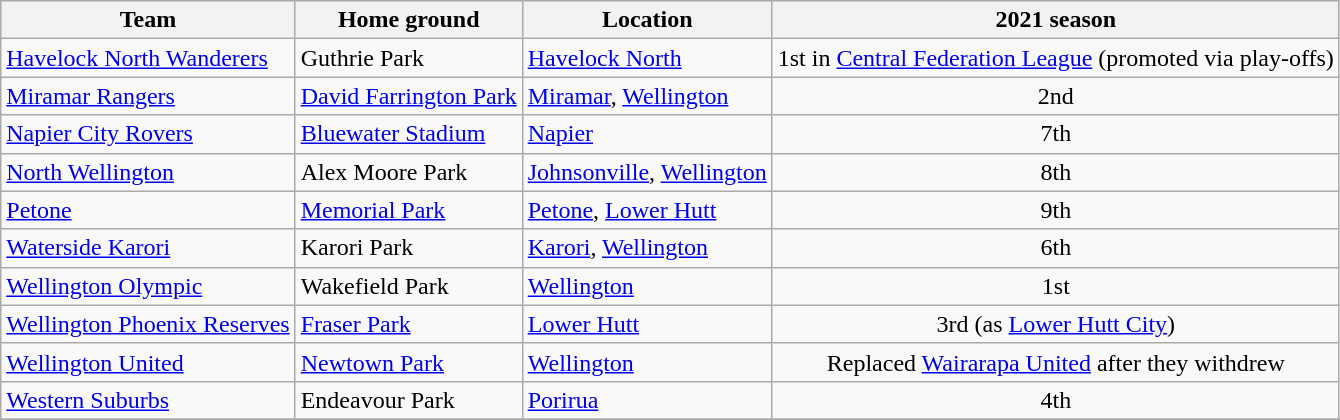<table class="wikitable sortable">
<tr>
<th>Team</th>
<th>Home ground</th>
<th>Location</th>
<th>2021 season</th>
</tr>
<tr>
<td><a href='#'>Havelock North Wanderers</a></td>
<td>Guthrie Park</td>
<td><a href='#'>Havelock North</a></td>
<td align="center">1st in <a href='#'>Central Federation League</a> (promoted via play-offs)</td>
</tr>
<tr>
<td><a href='#'>Miramar Rangers</a></td>
<td><a href='#'>David Farrington Park</a></td>
<td><a href='#'>Miramar</a>, <a href='#'>Wellington</a></td>
<td align="center">2nd</td>
</tr>
<tr>
<td><a href='#'>Napier City Rovers</a></td>
<td><a href='#'>Bluewater Stadium</a></td>
<td><a href='#'>Napier</a></td>
<td align="center">7th</td>
</tr>
<tr>
<td><a href='#'>North Wellington</a></td>
<td>Alex Moore Park</td>
<td><a href='#'>Johnsonville</a>, <a href='#'>Wellington</a></td>
<td align="center">8th</td>
</tr>
<tr>
<td><a href='#'>Petone</a></td>
<td><a href='#'>Memorial Park</a></td>
<td><a href='#'>Petone</a>, <a href='#'>Lower Hutt</a></td>
<td align="center">9th</td>
</tr>
<tr>
<td><a href='#'>Waterside Karori</a></td>
<td>Karori Park</td>
<td><a href='#'>Karori</a>, <a href='#'>Wellington</a></td>
<td align="center">6th</td>
</tr>
<tr>
<td><a href='#'>Wellington Olympic</a></td>
<td>Wakefield Park</td>
<td><a href='#'>Wellington</a></td>
<td align="center">1st</td>
</tr>
<tr>
<td><a href='#'>Wellington Phoenix Reserves</a></td>
<td><a href='#'>Fraser Park</a></td>
<td><a href='#'>Lower Hutt</a></td>
<td align="center">3rd (as <a href='#'>Lower Hutt City</a>)</td>
</tr>
<tr>
<td><a href='#'>Wellington United</a></td>
<td><a href='#'>Newtown Park</a></td>
<td><a href='#'>Wellington</a></td>
<td align="center">Replaced <a href='#'>Wairarapa United</a> after they withdrew</td>
</tr>
<tr>
<td><a href='#'>Western Suburbs</a></td>
<td>Endeavour Park</td>
<td><a href='#'>Porirua</a></td>
<td align="center">4th</td>
</tr>
<tr>
</tr>
</table>
